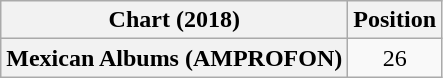<table class="wikitable plainrowheaders" style="text-align:center">
<tr>
<th scope="col">Chart (2018)</th>
<th scope="col">Position</th>
</tr>
<tr>
<th scope="row">Mexican Albums (AMPROFON)</th>
<td>26</td>
</tr>
</table>
